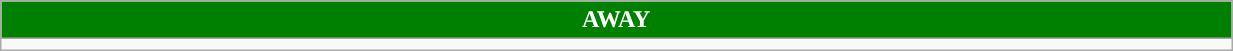<table class="wikitable collapsible collapsed" style="width:65%">
<tr>
<th colspan=6 ! style="color:white; background:green">AWAY</th>
</tr>
<tr>
<td></td>
</tr>
</table>
